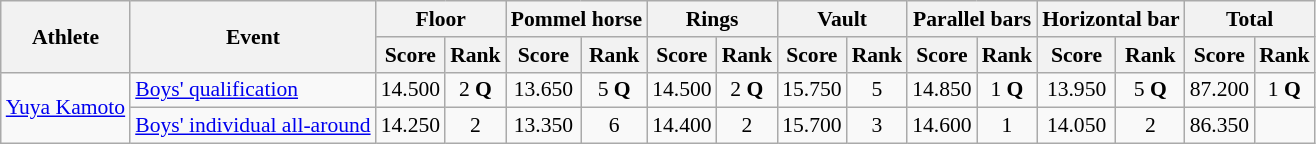<table class="wikitable" border="1" style="font-size:90%">
<tr>
<th rowspan=2>Athlete</th>
<th rowspan=2>Event</th>
<th colspan=2>Floor</th>
<th colspan=2>Pommel horse</th>
<th colspan=2>Rings</th>
<th colspan=2>Vault</th>
<th colspan=2>Parallel bars</th>
<th colspan=2>Horizontal bar</th>
<th colspan=2>Total</th>
</tr>
<tr>
<th>Score</th>
<th>Rank</th>
<th>Score</th>
<th>Rank</th>
<th>Score</th>
<th>Rank</th>
<th>Score</th>
<th>Rank</th>
<th>Score</th>
<th>Rank</th>
<th>Score</th>
<th>Rank</th>
<th>Score</th>
<th>Rank</th>
</tr>
<tr>
<td rowspan=2><a href='#'>Yuya Kamoto</a></td>
<td><a href='#'>Boys' qualification</a></td>
<td align=center>14.500</td>
<td align=center>2 <strong>Q</strong></td>
<td align=center>13.650</td>
<td align=center>5 <strong>Q</strong></td>
<td align=center>14.500</td>
<td align=center>2 <strong>Q</strong></td>
<td align=center>15.750</td>
<td align=center>5</td>
<td align=center>14.850</td>
<td align=center>1 <strong>Q</strong></td>
<td align=center>13.950</td>
<td align=center>5 <strong>Q</strong></td>
<td align=center>87.200</td>
<td align=center>1 <strong>Q</strong></td>
</tr>
<tr>
<td><a href='#'>Boys' individual all-around</a></td>
<td align=center>14.250</td>
<td align=center>2</td>
<td align=center>13.350</td>
<td align=center>6</td>
<td align=center>14.400</td>
<td align=center>2</td>
<td align=center>15.700</td>
<td align=center>3</td>
<td align=center>14.600</td>
<td align=center>1</td>
<td align=center>14.050</td>
<td align=center>2</td>
<td align=center>86.350</td>
<td align=center></td>
</tr>
</table>
